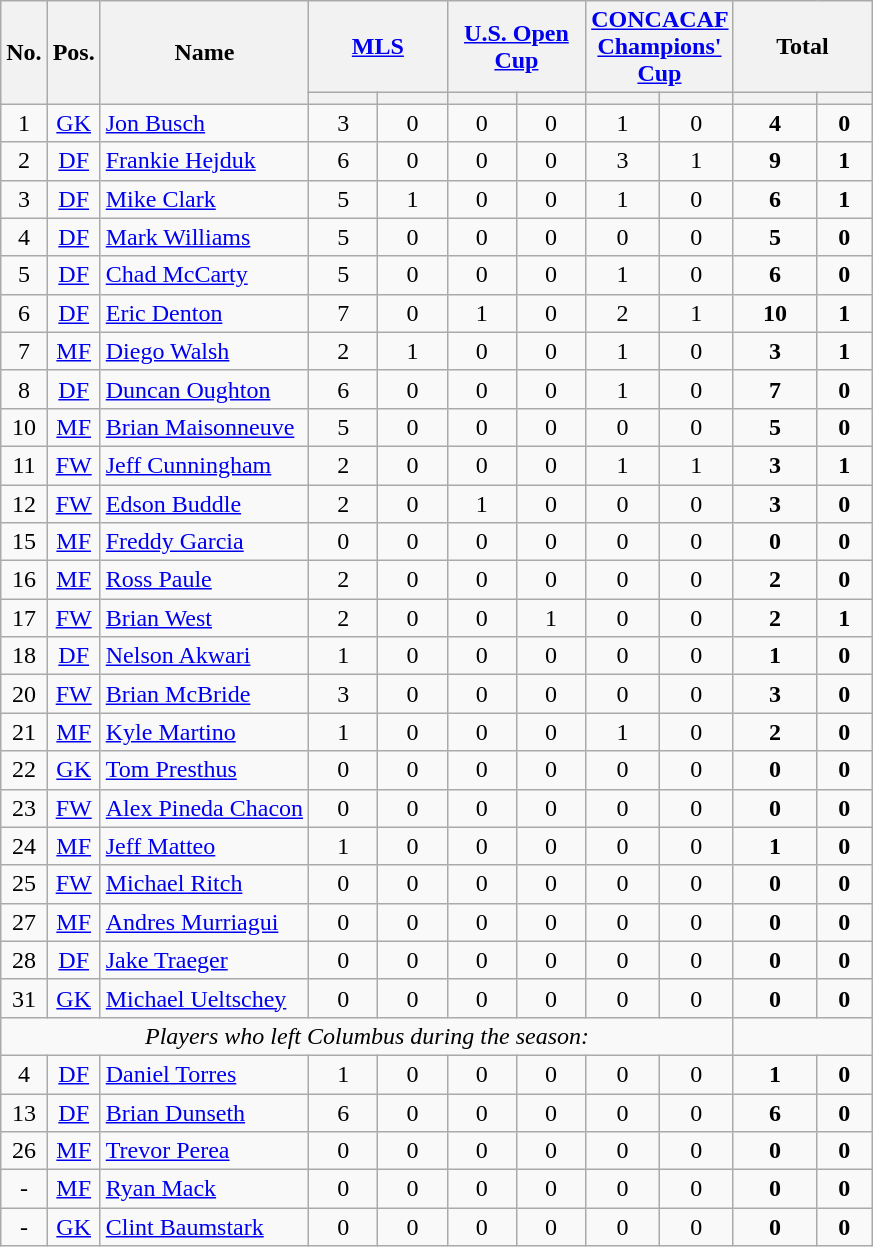<table class="wikitable sortable" style="text-align: center;">
<tr>
<th rowspan=2>No.</th>
<th rowspan=2>Pos.</th>
<th rowspan=2>Name</th>
<th colspan=2 style="width:85px;"><a href='#'>MLS</a></th>
<th colspan=2 style="width:85px;"><a href='#'>U.S. Open Cup</a></th>
<th colspan=2 style="width:85px;"><a href='#'>CONCACAF Champions' Cup</a></th>
<th colspan=2 style="width:85px;"><strong>Total</strong></th>
</tr>
<tr>
<th></th>
<th></th>
<th></th>
<th></th>
<th></th>
<th></th>
<th></th>
<th></th>
</tr>
<tr>
<td>1</td>
<td><a href='#'>GK</a></td>
<td align=left> <a href='#'>Jon Busch</a></td>
<td>3</td>
<td>0</td>
<td>0</td>
<td>0</td>
<td>1</td>
<td>0</td>
<td><strong>4</strong></td>
<td><strong>0</strong></td>
</tr>
<tr>
<td>2</td>
<td><a href='#'>DF</a></td>
<td align=left> <a href='#'>Frankie Hejduk</a></td>
<td>6</td>
<td>0</td>
<td>0</td>
<td>0</td>
<td>3</td>
<td>1</td>
<td><strong>9</strong></td>
<td><strong>1</strong></td>
</tr>
<tr>
<td>3</td>
<td><a href='#'>DF</a></td>
<td align=left> <a href='#'>Mike Clark</a></td>
<td>5</td>
<td>1</td>
<td>0</td>
<td>0</td>
<td>1</td>
<td>0</td>
<td><strong>6</strong></td>
<td><strong>1</strong></td>
</tr>
<tr>
<td>4</td>
<td><a href='#'>DF</a></td>
<td align=left> <a href='#'>Mark Williams</a></td>
<td>5</td>
<td>0</td>
<td>0</td>
<td>0</td>
<td>0</td>
<td>0</td>
<td><strong>5</strong></td>
<td><strong>0</strong></td>
</tr>
<tr>
<td>5</td>
<td><a href='#'>DF</a></td>
<td align=left> <a href='#'>Chad McCarty</a></td>
<td>5</td>
<td>0</td>
<td>0</td>
<td>0</td>
<td>1</td>
<td>0</td>
<td><strong>6</strong></td>
<td><strong>0</strong></td>
</tr>
<tr>
<td>6</td>
<td><a href='#'>DF</a></td>
<td align=left> <a href='#'>Eric Denton</a></td>
<td>7</td>
<td>0</td>
<td>1</td>
<td>0</td>
<td>2</td>
<td>1</td>
<td><strong>10</strong></td>
<td><strong>1</strong></td>
</tr>
<tr>
<td>7</td>
<td><a href='#'>MF</a></td>
<td align=left> <a href='#'>Diego Walsh</a></td>
<td>2</td>
<td>1</td>
<td>0</td>
<td>0</td>
<td>1</td>
<td>0</td>
<td><strong>3</strong></td>
<td><strong>1</strong></td>
</tr>
<tr>
<td>8</td>
<td><a href='#'>DF</a></td>
<td align=left> <a href='#'>Duncan Oughton</a></td>
<td>6</td>
<td>0</td>
<td>0</td>
<td>0</td>
<td>1</td>
<td>0</td>
<td><strong>7</strong></td>
<td><strong>0</strong></td>
</tr>
<tr>
<td>10</td>
<td><a href='#'>MF</a></td>
<td align=left> <a href='#'>Brian Maisonneuve</a></td>
<td>5</td>
<td>0</td>
<td>0</td>
<td>0</td>
<td>0</td>
<td>0</td>
<td><strong>5</strong></td>
<td><strong>0</strong></td>
</tr>
<tr>
<td>11</td>
<td><a href='#'>FW</a></td>
<td align=left> <a href='#'>Jeff Cunningham</a></td>
<td>2</td>
<td>0</td>
<td>0</td>
<td>0</td>
<td>1</td>
<td>1</td>
<td><strong>3</strong></td>
<td><strong>1</strong></td>
</tr>
<tr>
<td>12</td>
<td><a href='#'>FW</a></td>
<td align=left> <a href='#'>Edson Buddle</a></td>
<td>2</td>
<td>0</td>
<td>1</td>
<td>0</td>
<td>0</td>
<td>0</td>
<td><strong>3</strong></td>
<td><strong>0</strong></td>
</tr>
<tr>
<td>15</td>
<td><a href='#'>MF</a></td>
<td align=left> <a href='#'>Freddy Garcia</a></td>
<td>0</td>
<td>0</td>
<td>0</td>
<td>0</td>
<td>0</td>
<td>0</td>
<td><strong>0</strong></td>
<td><strong>0</strong></td>
</tr>
<tr>
<td>16</td>
<td><a href='#'>MF</a></td>
<td align=left> <a href='#'>Ross Paule</a></td>
<td>2</td>
<td>0</td>
<td>0</td>
<td>0</td>
<td>0</td>
<td>0</td>
<td><strong>2</strong></td>
<td><strong>0</strong></td>
</tr>
<tr>
<td>17</td>
<td><a href='#'>FW</a></td>
<td align=left> <a href='#'>Brian West</a></td>
<td>2</td>
<td>0</td>
<td>0</td>
<td>1</td>
<td>0</td>
<td>0</td>
<td><strong>2</strong></td>
<td><strong>1</strong></td>
</tr>
<tr>
<td>18</td>
<td><a href='#'>DF</a></td>
<td align=left> <a href='#'>Nelson Akwari</a></td>
<td>1</td>
<td>0</td>
<td>0</td>
<td>0</td>
<td>0</td>
<td>0</td>
<td><strong>1</strong></td>
<td><strong>0</strong></td>
</tr>
<tr>
<td>20</td>
<td><a href='#'>FW</a></td>
<td align=left> <a href='#'>Brian McBride</a></td>
<td>3</td>
<td>0</td>
<td>0</td>
<td>0</td>
<td>0</td>
<td>0</td>
<td><strong>3</strong></td>
<td><strong>0</strong></td>
</tr>
<tr>
<td>21</td>
<td><a href='#'>MF</a></td>
<td align=left> <a href='#'>Kyle Martino</a></td>
<td>1</td>
<td>0</td>
<td>0</td>
<td>0</td>
<td>1</td>
<td>0</td>
<td><strong>2</strong></td>
<td><strong>0</strong></td>
</tr>
<tr>
<td>22</td>
<td><a href='#'>GK</a></td>
<td align=left> <a href='#'>Tom Presthus</a></td>
<td>0</td>
<td>0</td>
<td>0</td>
<td>0</td>
<td>0</td>
<td>0</td>
<td><strong>0</strong></td>
<td><strong>0</strong></td>
</tr>
<tr>
<td>23</td>
<td><a href='#'>FW</a></td>
<td align=left> <a href='#'>Alex Pineda Chacon</a></td>
<td>0</td>
<td>0</td>
<td>0</td>
<td>0</td>
<td>0</td>
<td>0</td>
<td><strong>0</strong></td>
<td><strong>0</strong></td>
</tr>
<tr>
<td>24</td>
<td><a href='#'>MF</a></td>
<td align=left> <a href='#'>Jeff Matteo</a></td>
<td>1</td>
<td>0</td>
<td>0</td>
<td>0</td>
<td>0</td>
<td>0</td>
<td><strong>1</strong></td>
<td><strong>0</strong></td>
</tr>
<tr>
<td>25</td>
<td><a href='#'>FW</a></td>
<td align=left> <a href='#'>Michael Ritch</a></td>
<td>0</td>
<td>0</td>
<td>0</td>
<td>0</td>
<td>0</td>
<td>0</td>
<td><strong>0</strong></td>
<td><strong>0</strong></td>
</tr>
<tr>
<td>27</td>
<td><a href='#'>MF</a></td>
<td align=left> <a href='#'>Andres Murriagui</a></td>
<td>0</td>
<td>0</td>
<td>0</td>
<td>0</td>
<td>0</td>
<td>0</td>
<td><strong>0</strong></td>
<td><strong>0</strong></td>
</tr>
<tr>
<td>28</td>
<td><a href='#'>DF</a></td>
<td align=left> <a href='#'>Jake Traeger</a></td>
<td>0</td>
<td>0</td>
<td>0</td>
<td>0</td>
<td>0</td>
<td>0</td>
<td><strong>0</strong></td>
<td><strong>0</strong></td>
</tr>
<tr>
<td>31</td>
<td><a href='#'>GK</a></td>
<td align=left> <a href='#'>Michael Ueltschey</a></td>
<td>0</td>
<td>0</td>
<td>0</td>
<td>0</td>
<td>0</td>
<td>0</td>
<td><strong>0</strong></td>
<td><strong>0</strong></td>
</tr>
<tr>
<td colspan=9 align=center><em>Players who left Columbus during the season:</em></td>
</tr>
<tr>
<td>4</td>
<td><a href='#'>DF</a></td>
<td align=left> <a href='#'>Daniel Torres</a></td>
<td>1</td>
<td>0</td>
<td>0</td>
<td>0</td>
<td>0</td>
<td>0</td>
<td><strong>1</strong></td>
<td><strong>0</strong></td>
</tr>
<tr>
<td>13</td>
<td><a href='#'>DF</a></td>
<td align=left> <a href='#'>Brian Dunseth</a></td>
<td>6</td>
<td>0</td>
<td>0</td>
<td>0</td>
<td>0</td>
<td>0</td>
<td><strong>6</strong></td>
<td><strong>0</strong></td>
</tr>
<tr>
<td>26</td>
<td><a href='#'>MF</a></td>
<td align=left> <a href='#'>Trevor Perea</a></td>
<td>0</td>
<td>0</td>
<td>0</td>
<td>0</td>
<td>0</td>
<td>0</td>
<td><strong>0</strong></td>
<td><strong>0</strong></td>
</tr>
<tr>
<td>-</td>
<td><a href='#'>MF</a></td>
<td align=left> <a href='#'>Ryan Mack</a></td>
<td>0</td>
<td>0</td>
<td>0</td>
<td>0</td>
<td>0</td>
<td>0</td>
<td><strong>0</strong></td>
<td><strong>0</strong></td>
</tr>
<tr>
<td>-</td>
<td><a href='#'>GK</a></td>
<td align=left> <a href='#'>Clint Baumstark</a></td>
<td>0</td>
<td>0</td>
<td>0</td>
<td>0</td>
<td>0</td>
<td>0</td>
<td><strong>0</strong></td>
<td><strong>0</strong></td>
</tr>
</table>
